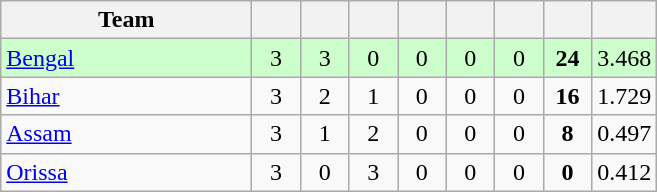<table class="wikitable" style="text-align:center">
<tr>
<th style="width:160px">Team</th>
<th style="width:25px"></th>
<th style="width:25px"></th>
<th style="width:25px"></th>
<th style="width:25px"></th>
<th style="width:25px"></th>
<th style="width:25px"></th>
<th style="width:25px"></th>
<th style="width:25px;"></th>
</tr>
<tr style="background:#cfc;">
<td style="text-align:left"><a href='#'>Bengal</a></td>
<td>3</td>
<td>3</td>
<td>0</td>
<td>0</td>
<td>0</td>
<td>0</td>
<td><strong>24</strong></td>
<td>3.468</td>
</tr>
<tr>
<td style="text-align:left"><a href='#'>Bihar</a></td>
<td>3</td>
<td>2</td>
<td>1</td>
<td>0</td>
<td>0</td>
<td>0</td>
<td><strong>16</strong></td>
<td>1.729</td>
</tr>
<tr>
<td style="text-align:left"><a href='#'>Assam</a></td>
<td>3</td>
<td>1</td>
<td>2</td>
<td>0</td>
<td>0</td>
<td>0</td>
<td><strong>8</strong></td>
<td>0.497</td>
</tr>
<tr>
<td style="text-align:left"><a href='#'>Orissa</a></td>
<td>3</td>
<td>0</td>
<td>3</td>
<td>0</td>
<td>0</td>
<td>0</td>
<td><strong>0</strong></td>
<td>0.412</td>
</tr>
</table>
